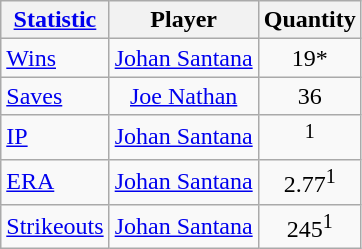<table class="wikitable" style="text-align: center;">
<tr>
<th><a href='#'>Statistic</a></th>
<th>Player</th>
<th>Quantity</th>
</tr>
<tr>
<td align="left"><a href='#'>Wins</a></td>
<td><a href='#'>Johan Santana</a></td>
<td>19*</td>
</tr>
<tr>
<td align="left"><a href='#'>Saves</a></td>
<td><a href='#'>Joe Nathan</a></td>
<td>36</td>
</tr>
<tr>
<td align="left"><a href='#'>IP</a></td>
<td><a href='#'>Johan Santana</a></td>
<td><sup>1</sup></td>
</tr>
<tr>
<td align="left"><a href='#'>ERA</a></td>
<td><a href='#'>Johan Santana</a></td>
<td>2.77<sup>1</sup></td>
</tr>
<tr>
<td align="left"><a href='#'>Strikeouts</a></td>
<td><a href='#'>Johan Santana</a></td>
<td>245<sup>1</sup></td>
</tr>
</table>
